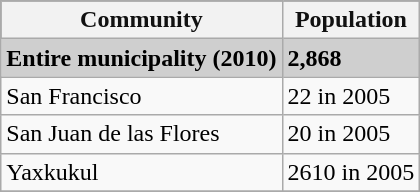<table class="wikitable">
<tr style="background:#111111; color:#111111;">
<th><strong>Community</strong></th>
<th><strong>Population</strong></th>
</tr>
<tr style="background:#CFCFCF;">
<td><strong>Entire municipality (2010)</strong></td>
<td><strong>2,868</strong></td>
</tr>
<tr>
<td>San Francisco</td>
<td>22 in 2005</td>
</tr>
<tr>
<td>San Juan de las Flores</td>
<td>20 in 2005</td>
</tr>
<tr>
<td>Yaxkukul</td>
<td>2610 in 2005</td>
</tr>
<tr>
</tr>
</table>
